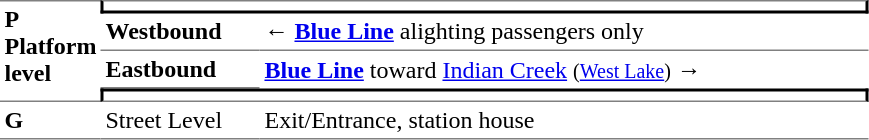<table table border=0 cellspacing=0 cellpadding=3>
<tr>
<td style="border-top:solid 1px gray;border-bottom:solid 1px gray;" width=50 rowspan=4 valign=top><strong>P<br>Platform level</strong></td>
<td style="border-top:solid 1px gray;border-right:solid 2px black;border-left:solid 2px black;border-bottom:solid 2px black;text-align:center;" colspan=2></td>
</tr>
<tr>
<td style="border-bottom:solid 1px gray;" width=100><strong>Westbound</strong></td>
<td style="border-bottom:solid 1px gray;" width=400>← <a href='#'><span><strong>Blue Line</strong></span></a> alighting passengers only<br><span></span></td>
</tr>
<tr>
<td style="border-bottom:solid 1px gray;" width=100><strong>Eastbound</strong></td>
<td> <a href='#'><span><strong>Blue Line</strong></span></a> toward <a href='#'>Indian Creek</a> <small>(<a href='#'>West Lake</a>)</small> →</td>
</tr>
<tr>
<td style="border-bottom:solid 1px gray;border-right:solid 2px black;border-left:solid 2px black;border-top:solid 2px black;text-align:center;" colspan=2></td>
</tr>
<tr>
<td style="border-bottom:solid 1px gray;" width=50 valign=top><strong>G</strong></td>
<td style="border-bottom:solid 1px gray;" width=100 valign=top>Street Level</td>
<td style="border-bottom:solid 1px gray;" width=400 valign=top>Exit/Entrance, station house</td>
</tr>
</table>
